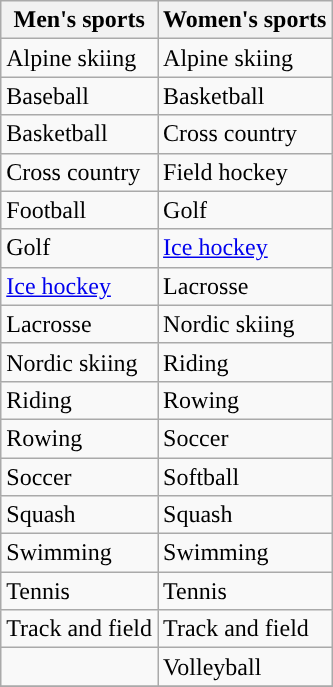<table class="wikitable">
<tr>
<th>Men's sports</th>
<th>Women's sports</th>
</tr>
<tr>
<td>Alpine skiing</td>
<td>Alpine skiing</td>
</tr>
<tr>
<td>Baseball</td>
<td>Basketball</td>
</tr>
<tr>
<td>Basketball</td>
<td>Cross country</td>
</tr>
<tr>
<td>Cross country</td>
<td>Field hockey</td>
</tr>
<tr>
<td>Football</td>
<td>Golf</td>
</tr>
<tr>
<td>Golf</td>
<td><a href='#'>Ice hockey</a></td>
</tr>
<tr>
<td><a href='#'>Ice hockey</a></td>
<td>Lacrosse</td>
</tr>
<tr>
<td>Lacrosse</td>
<td>Nordic skiing</td>
</tr>
<tr>
<td>Nordic skiing</td>
<td>Riding</td>
</tr>
<tr>
<td>Riding</td>
<td>Rowing</td>
</tr>
<tr>
<td>Rowing</td>
<td>Soccer</td>
</tr>
<tr>
<td>Soccer</td>
<td>Softball</td>
</tr>
<tr>
<td>Squash</td>
<td>Squash</td>
</tr>
<tr>
<td>Swimming</td>
<td>Swimming</td>
</tr>
<tr>
<td>Tennis</td>
<td>Tennis</td>
</tr>
<tr>
<td>Track and field</td>
<td>Track and field</td>
</tr>
<tr>
<td></td>
<td>Volleyball</td>
</tr>
<tr>
</tr>
</table>
